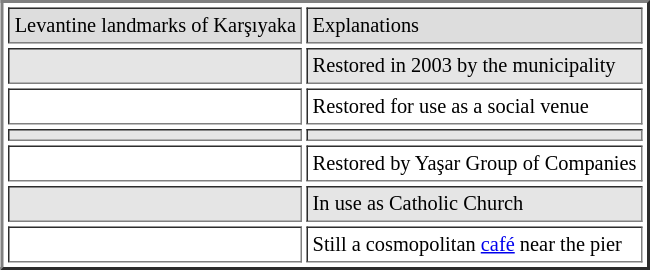<table border="2" style="font-size: 85%" align=right cellpadding="3" cellspacing="3">
<tr bgcolor="#dddddd">
<td>Levantine landmarks of Karşıyaka</td>
<td>Explanations</td>
</tr>
<tr bgcolor="#e5e5e5">
<td></td>
<td>Restored in 2003 by the municipality</td>
</tr>
<tr bgcolor="#ffffff">
<td></td>
<td>Restored for use as a social venue</td>
</tr>
<tr bgcolor="#e5e5e5">
<td></td>
<td></td>
</tr>
<tr bgcolor="#ffffff">
<td></td>
<td>Restored by Yaşar Group of Companies</td>
</tr>
<tr bgcolor="#e5e5e5">
<td></td>
<td>In use as Catholic Church</td>
</tr>
<tr bgcolor="#ffffff">
<td></td>
<td>Still a cosmopolitan <a href='#'>café</a> near the pier</td>
</tr>
</table>
